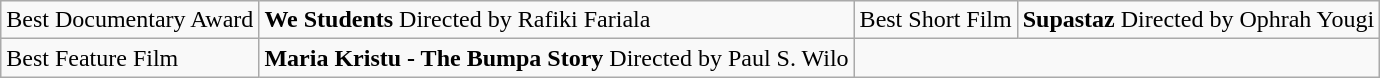<table class="wikitable">
<tr>
<td>Best Documentary Award</td>
<td><strong>We Students</strong> Directed by Rafiki Fariala</td>
<td>Best Short Film</td>
<td><strong>Supastaz</strong> Directed by Ophrah Yougi</td>
</tr>
<tr>
<td>Best Feature Film</td>
<td><strong>Maria Kristu - The Bumpa Story</strong> Directed by Paul S. Wilo</td>
</tr>
</table>
